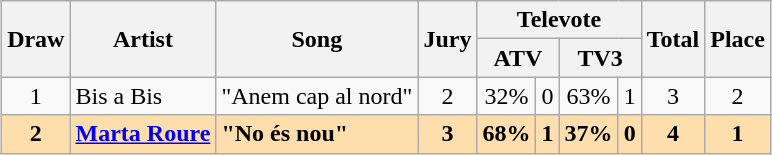<table class="sortable wikitable" style="margin: 1em auto 1em auto; text-align:center">
<tr>
<th rowspan="2">Draw</th>
<th rowspan="2">Artist</th>
<th rowspan="2">Song</th>
<th rowspan="2">Jury</th>
<th colspan="4">Televote</th>
<th rowspan="2">Total</th>
<th rowspan="2">Place</th>
</tr>
<tr>
<th colspan="2">ATV</th>
<th colspan="2">TV3</th>
</tr>
<tr>
<td>1</td>
<td align="left">Bis a Bis</td>
<td align="left">"Anem cap al nord"</td>
<td>2</td>
<td>32%</td>
<td>0</td>
<td>63%</td>
<td>1</td>
<td>3</td>
<td>2</td>
</tr>
<tr style="font-weight:bold; background:navajowhite;">
<td>2</td>
<td align="left"><a href='#'>Marta Roure</a></td>
<td align="left">"No és nou"</td>
<td>3</td>
<td>68%</td>
<td>1</td>
<td>37%</td>
<td>0</td>
<td>4</td>
<td>1</td>
</tr>
</table>
